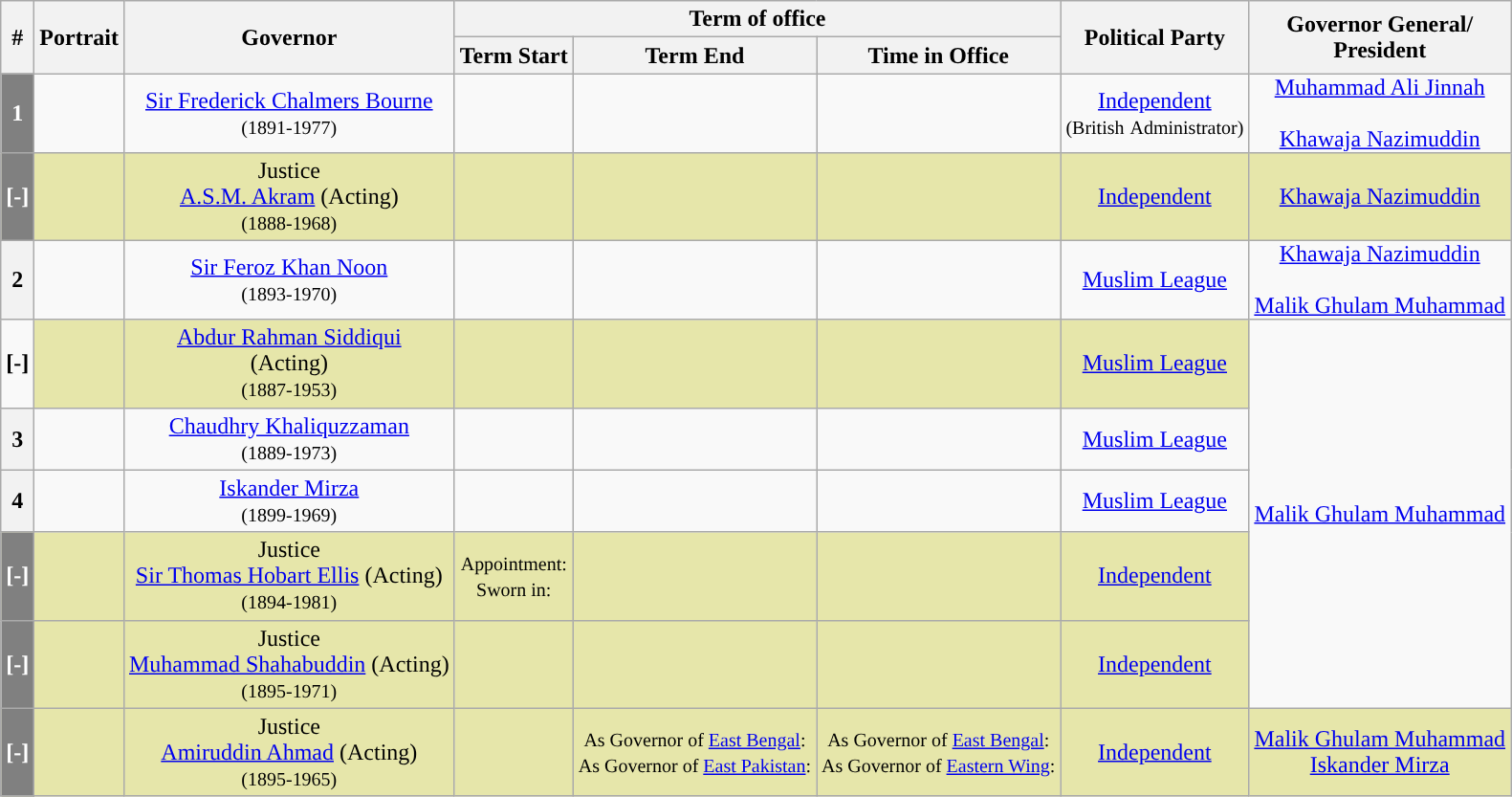<table class="wikitable sortable" style="text-align:center">
<tr>
<th rowspan="2" class="unsortable">#</th>
<th rowspan="2" class="unsortable">Portrait</th>
<th rowspan="2">Governor</th>
<th colspan="3">Term of office</th>
<th rowspan="2">Political Party</th>
<th rowspan="2">Governor General/<br>President</th>
</tr>
<tr>
<th>Term Start</th>
<th>Term End</th>
<th>Time in Office</th>
</tr>
<tr>
<th style="background-color: gray; color:white">1</th>
<td></td>
<td><a href='#'>Sir Frederick Chalmers Bourne</a><br><small>(1891-1977)</small></td>
<td></td>
<td></td>
<td></td>
<td><a href='#'>Independent</a><br><small>(British</small>
<small>Administrator)</small></td>
<td style="padding:0;"><div><a href='#'>Muhammad Ali Jinnah</a></div><br><div><a href='#'>Khawaja Nazimuddin</a></div></td>
</tr>
<tr style="background:#e6e6aa;">
<td style="background-color:gray; color:white;"><strong>[-]</strong></td>
<td></td>
<td>Justice<br><a href='#'>A.S.M. Akram</a> (Acting)<br><small>(1888-1968)</small></td>
<td></td>
<td></td>
<td></td>
<td><a href='#'>Independent</a></td>
<td><a href='#'>Khawaja Nazimuddin</a></td>
</tr>
<tr>
<th style="background-color: ">2</th>
<td></td>
<td><a href='#'>Sir Feroz Khan Noon</a><br><small>(1893-1970)</small></td>
<td></td>
<td></td>
<td></td>
<td><a href='#'>Muslim League</a></td>
<td style="padding:0;"><div><a href='#'>Khawaja Nazimuddin</a></div><br><div><a href='#'>Malik Ghulam Muhammad</a></div></td>
</tr>
<tr>
<td style="background-color: "><strong>[-]</strong></td>
<td style="background:#e6e6aa;"></td>
<td style="background:#e6e6aa;"><a href='#'>Abdur Rahman Siddiqui</a><br>(Acting)<br><small>(1887-1953)</small></td>
<td style="background:#e6e6aa;"></td>
<td style="background:#e6e6aa;"></td>
<td style="background:#e6e6aa;"></td>
<td style="background:#e6e6aa;"><a href='#'>Muslim League</a></td>
<td rowspan="5"><a href='#'>Malik Ghulam Muhammad</a></td>
</tr>
<tr>
<th style="background-color: ">3</th>
<td></td>
<td><a href='#'>Chaudhry Khaliquzzaman</a><br><small>(1889-1973)</small></td>
<td></td>
<td></td>
<td></td>
<td><a href='#'>Muslim League</a></td>
</tr>
<tr>
<th style="background-color: ">4</th>
<td></td>
<td><a href='#'>Iskander Mirza</a><br><small>(1899-1969)</small></td>
<td></td>
<td></td>
<td></td>
<td><a href='#'>Muslim League</a></td>
</tr>
<tr style="background:#e6e6aa;">
<td style="background-color:gray; color:white;"><strong>[-]</strong></td>
<td></td>
<td>Justice<br><a href='#'>Sir Thomas Hobart Ellis</a> (Acting)<br><small>(1894-1981)</small></td>
<td><small>Appointment:</small><br><small>Sworn in:</small>
</td>
<td></td>
<td></td>
<td><a href='#'>Independent</a></td>
</tr>
<tr>
<th style="background-color: gray; color:white"><strong>[-]</strong></th>
<td style="background:#e6e6aa;"></td>
<td style="background:#e6e6aa;">Justice<br><a href='#'>Muhammad Shahabuddin</a> (Acting)<br><small>(1895-1971)</small></td>
<td style="background:#e6e6aa;"></td>
<td style="background:#e6e6aa;"></td>
<td style="background:#e6e6aa;"></td>
<td style="background:#e6e6aa;"><a href='#'>Independent</a></td>
</tr>
<tr style="background:#e6e6aa;">
<td style="background-color:gray; color:white;"><strong>[-]</strong></td>
<td></td>
<td>Justice<br><a href='#'>Amiruddin Ahmad</a> (Acting)<br><small>(1895-1965)</small></td>
<td></td>
<td><small>As Governor of <a href='#'>East Bengal</a>:</small><br><small>As Governor of <a href='#'>East Pakistan</a></small><small>:</small><br></td>
<td><small>As Governor of <a href='#'>East Bengal</a>:</small><br><small>As Governor of <a href='#'>Eastern Wing</a>:</small>
</td>
<td><a href='#'>Independent</a></td>
<td><a href='#'>Malik Ghulam Muhammad</a><br><a href='#'>Iskander Mirza</a></td>
</tr>
</table>
